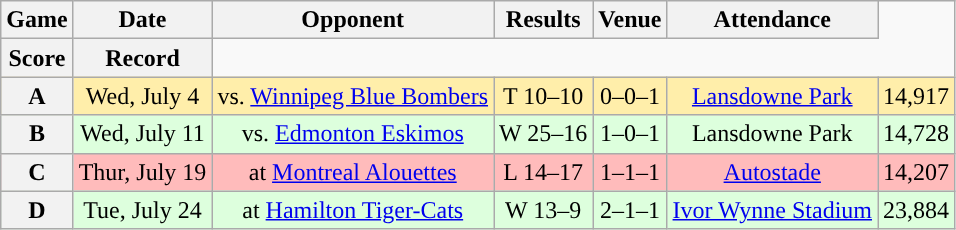<table class="wikitable" style="text-align:center">
<tr>
<th>Game</th>
<th>Date</th>
<th>Opponent</th>
<th>Results</th>
<th>Venue</th>
<th>Attendance</th>
</tr>
<tr>
<th>Score</th>
<th>Record</th>
</tr>
<tr style="background:#ffeeaa">
<th>A</th>
<td>Wed, July 4</td>
<td>vs. <a href='#'>Winnipeg Blue Bombers</a></td>
<td>T 10–10</td>
<td>0–0–1</td>
<td><a href='#'>Lansdowne Park</a></td>
<td>14,917</td>
</tr>
<tr style="background:#ddffdd">
<th>B</th>
<td>Wed, July 11</td>
<td>vs. <a href='#'>Edmonton Eskimos</a></td>
<td>W 25–16</td>
<td>1–0–1</td>
<td>Lansdowne Park</td>
<td>14,728</td>
</tr>
<tr style="background:#ffbbbb">
<th>C</th>
<td>Thur, July 19</td>
<td>at <a href='#'>Montreal Alouettes</a></td>
<td>L 14–17</td>
<td>1–1–1</td>
<td><a href='#'>Autostade</a></td>
<td>14,207</td>
</tr>
<tr style="background:#ddffdd">
<th>D</th>
<td>Tue, July 24</td>
<td>at <a href='#'>Hamilton Tiger-Cats</a></td>
<td>W 13–9</td>
<td>2–1–1</td>
<td><a href='#'>Ivor Wynne Stadium</a></td>
<td>23,884</td>
</tr>
</table>
